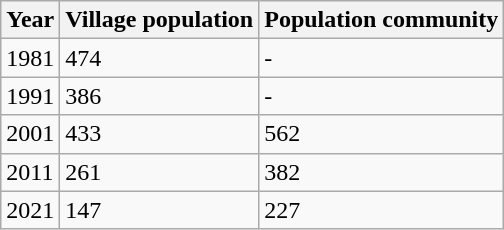<table class="wikitable">
<tr>
<th>Year</th>
<th>Village population</th>
<th>Population community</th>
</tr>
<tr>
<td>1981</td>
<td>474</td>
<td>-</td>
</tr>
<tr>
<td>1991</td>
<td>386</td>
<td>-</td>
</tr>
<tr>
<td>2001</td>
<td>433</td>
<td>562</td>
</tr>
<tr>
<td>2011</td>
<td>261</td>
<td>382</td>
</tr>
<tr>
<td>2021</td>
<td>147</td>
<td>227</td>
</tr>
</table>
